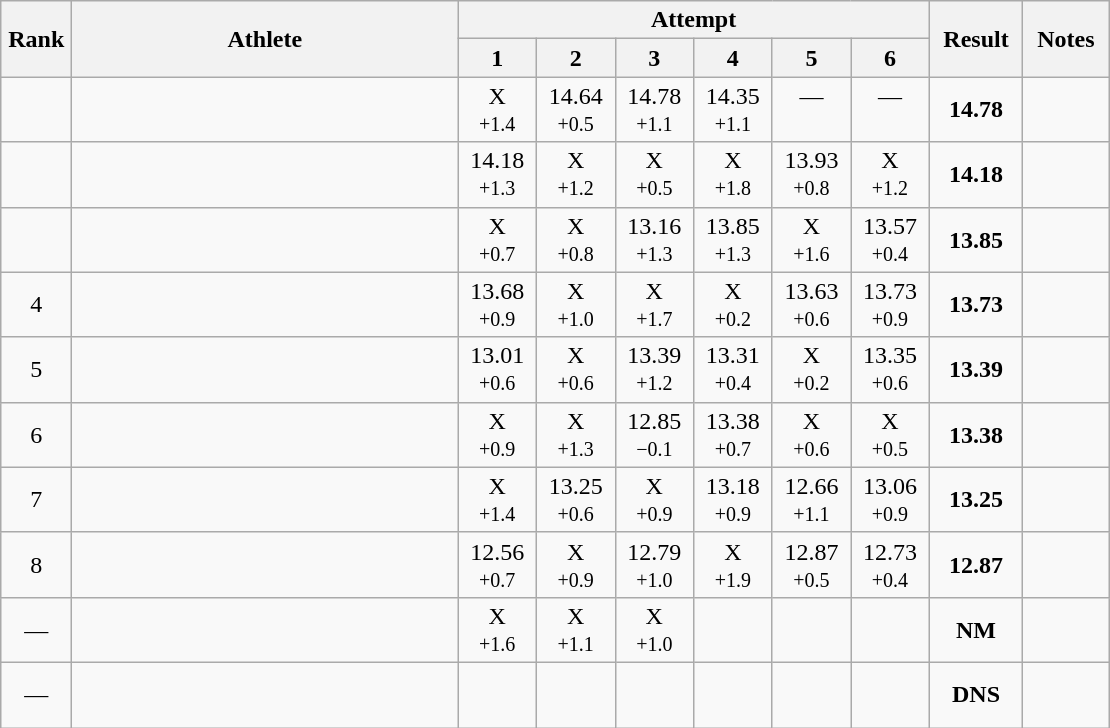<table class="wikitable" style="text-align:center">
<tr>
<th rowspan=2 width=40>Rank</th>
<th rowspan=2 width=250>Athlete</th>
<th colspan=6>Attempt</th>
<th rowspan=2 width=55>Result</th>
<th rowspan=2 width=50>Notes</th>
</tr>
<tr>
<th width=45>1</th>
<th width=45>2</th>
<th width=45>3</th>
<th width=45>4</th>
<th width=45>5</th>
<th width=45>6</th>
</tr>
<tr>
<td></td>
<td align=left></td>
<td>X<br><small>+1.4</small></td>
<td>14.64<br><small>+0.5</small></td>
<td>14.78<br><small>+1.1</small></td>
<td>14.35<br><small>+1.1</small></td>
<td>—<br> </td>
<td>—<br> </td>
<td><strong>14.78</strong></td>
<td></td>
</tr>
<tr>
<td></td>
<td align=left></td>
<td>14.18<br><small>+1.3</small></td>
<td>X<br><small>+1.2</small></td>
<td>X<br><small>+0.5</small></td>
<td>X<br><small>+1.8</small></td>
<td>13.93<br><small>+0.8</small></td>
<td>X<br><small>+1.2</small></td>
<td><strong>14.18</strong></td>
<td></td>
</tr>
<tr>
<td></td>
<td align=left></td>
<td>X<br><small>+0.7</small></td>
<td>X<br><small>+0.8</small></td>
<td>13.16<br><small>+1.3</small></td>
<td>13.85<br><small>+1.3</small></td>
<td>X<br><small>+1.6</small></td>
<td>13.57<br><small>+0.4</small></td>
<td><strong>13.85</strong></td>
<td></td>
</tr>
<tr>
<td>4</td>
<td align=left></td>
<td>13.68<br><small>+0.9</small></td>
<td>X<br><small>+1.0</small></td>
<td>X<br><small>+1.7</small></td>
<td>X<br><small>+0.2</small></td>
<td>13.63<br><small>+0.6</small></td>
<td>13.73<br><small>+0.9</small></td>
<td><strong>13.73</strong></td>
<td></td>
</tr>
<tr>
<td>5</td>
<td align=left></td>
<td>13.01<br><small>+0.6</small></td>
<td>X<br><small>+0.6</small></td>
<td>13.39<br><small>+1.2</small></td>
<td>13.31<br><small>+0.4</small></td>
<td>X<br><small>+0.2</small></td>
<td>13.35<br><small>+0.6</small></td>
<td><strong>13.39</strong></td>
<td></td>
</tr>
<tr>
<td>6</td>
<td align=left></td>
<td>X<br><small>+0.9</small></td>
<td>X<br><small>+1.3</small></td>
<td>12.85<br><small>−0.1</small></td>
<td>13.38<br><small>+0.7</small></td>
<td>X<br><small>+0.6</small></td>
<td>X<br><small>+0.5</small></td>
<td><strong>13.38</strong></td>
<td></td>
</tr>
<tr>
<td>7</td>
<td align=left></td>
<td>X<br><small>+1.4</small></td>
<td>13.25<br><small>+0.6</small></td>
<td>X<br><small>+0.9</small></td>
<td>13.18<br><small>+0.9</small></td>
<td>12.66<br><small>+1.1</small></td>
<td>13.06<br><small>+0.9</small></td>
<td><strong>13.25</strong></td>
<td></td>
</tr>
<tr>
<td>8</td>
<td align=left></td>
<td>12.56<br><small>+0.7</small></td>
<td>X<br><small>+0.9</small></td>
<td>12.79<br><small>+1.0</small></td>
<td>X<br><small>+1.9</small></td>
<td>12.87<br><small>+0.5</small></td>
<td>12.73<br><small>+0.4</small></td>
<td><strong>12.87</strong></td>
<td></td>
</tr>
<tr>
<td>—</td>
<td align=left></td>
<td>X<br><small>+1.6</small></td>
<td>X<br><small>+1.1</small></td>
<td>X<br><small>+1.0</small></td>
<td></td>
<td></td>
<td></td>
<td><strong>NM</strong></td>
<td></td>
</tr>
<tr>
<td>—</td>
<td align=left></td>
<td> <br> </td>
<td></td>
<td></td>
<td></td>
<td></td>
<td></td>
<td><strong>DNS</strong></td>
<td></td>
</tr>
</table>
